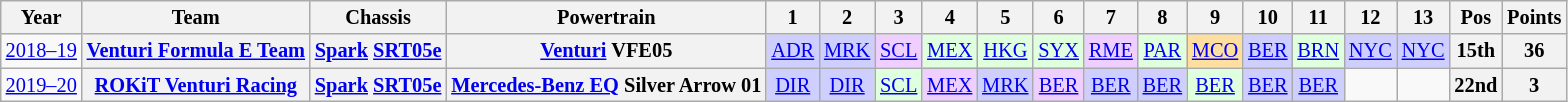<table class="wikitable" style="text-align:center; font-size:85%">
<tr>
<th>Year</th>
<th>Team</th>
<th>Chassis</th>
<th>Powertrain</th>
<th>1</th>
<th>2</th>
<th>3</th>
<th>4</th>
<th>5</th>
<th>6</th>
<th>7</th>
<th>8</th>
<th>9</th>
<th>10</th>
<th>11</th>
<th>12</th>
<th>13</th>
<th>Pos</th>
<th>Points</th>
</tr>
<tr>
<td nowrap><a href='#'>2018–19</a></td>
<th nowrap><a href='#'>Venturi Formula E Team</a></th>
<th nowrap><a href='#'>Spark</a> <a href='#'>SRT05e</a></th>
<th nowrap><a href='#'>Venturi</a> VFE05</th>
<td style="background:#CFCFFF;"><a href='#'>ADR</a><br></td>
<td style="background:#CFCFFF;"><a href='#'>MRK</a><br></td>
<td style="background:#EFCFFF;"><a href='#'>SCL</a><br></td>
<td style="background:#DFFFDF;"><a href='#'>MEX</a><br></td>
<td style="background:#DFFFDF;"><a href='#'>HKG</a><br></td>
<td style="background:#DFFFDF;"><a href='#'>SYX</a><br></td>
<td style="background:#EFCFFF;"><a href='#'>RME</a><br></td>
<td style="background:#DFFFDF;"><a href='#'>PAR</a><br></td>
<td style="background:#FFDF9F;"><a href='#'>MCO</a><br></td>
<td style="background:#CFCFFF;"><a href='#'>BER</a><br></td>
<td style="background:#DFFFDF;"><a href='#'>BRN</a><br></td>
<td style="background:#CFCFFF;"><a href='#'>NYC</a><br></td>
<td style="background:#CFCFFF;"><a href='#'>NYC</a><br></td>
<th>15th</th>
<th>36</th>
</tr>
<tr>
<td nowrap><a href='#'>2019–20</a></td>
<th nowrap><a href='#'>ROKiT Venturi Racing</a></th>
<th nowrap><a href='#'>Spark</a> <a href='#'>SRT05e</a></th>
<th nowrap><a href='#'>Mercedes-Benz EQ</a> Silver Arrow 01</th>
<td style="background:#CFCFFF;"><a href='#'>DIR</a><br></td>
<td style="background:#CFCFFF;"><a href='#'>DIR</a><br></td>
<td style="background:#DFFFDF;"><a href='#'>SCL</a><br></td>
<td style="background:#EFCFFF;"><a href='#'>MEX</a><br></td>
<td style="background:#CFCFFF;"><a href='#'>MRK</a><br></td>
<td style="background:#EFCFFF;"><a href='#'>BER</a><br></td>
<td style="background:#CFCFFF;"><a href='#'>BER</a><br></td>
<td style="background:#CFCFFF;"><a href='#'>BER</a><br></td>
<td style="background:#DFFFDF;"><a href='#'>BER</a><br></td>
<td style="background:#CFCFFF;"><a href='#'>BER</a><br></td>
<td style="background:#CFCFFF;"><a href='#'>BER</a><br></td>
<td></td>
<td></td>
<th>22nd</th>
<th>3</th>
</tr>
</table>
